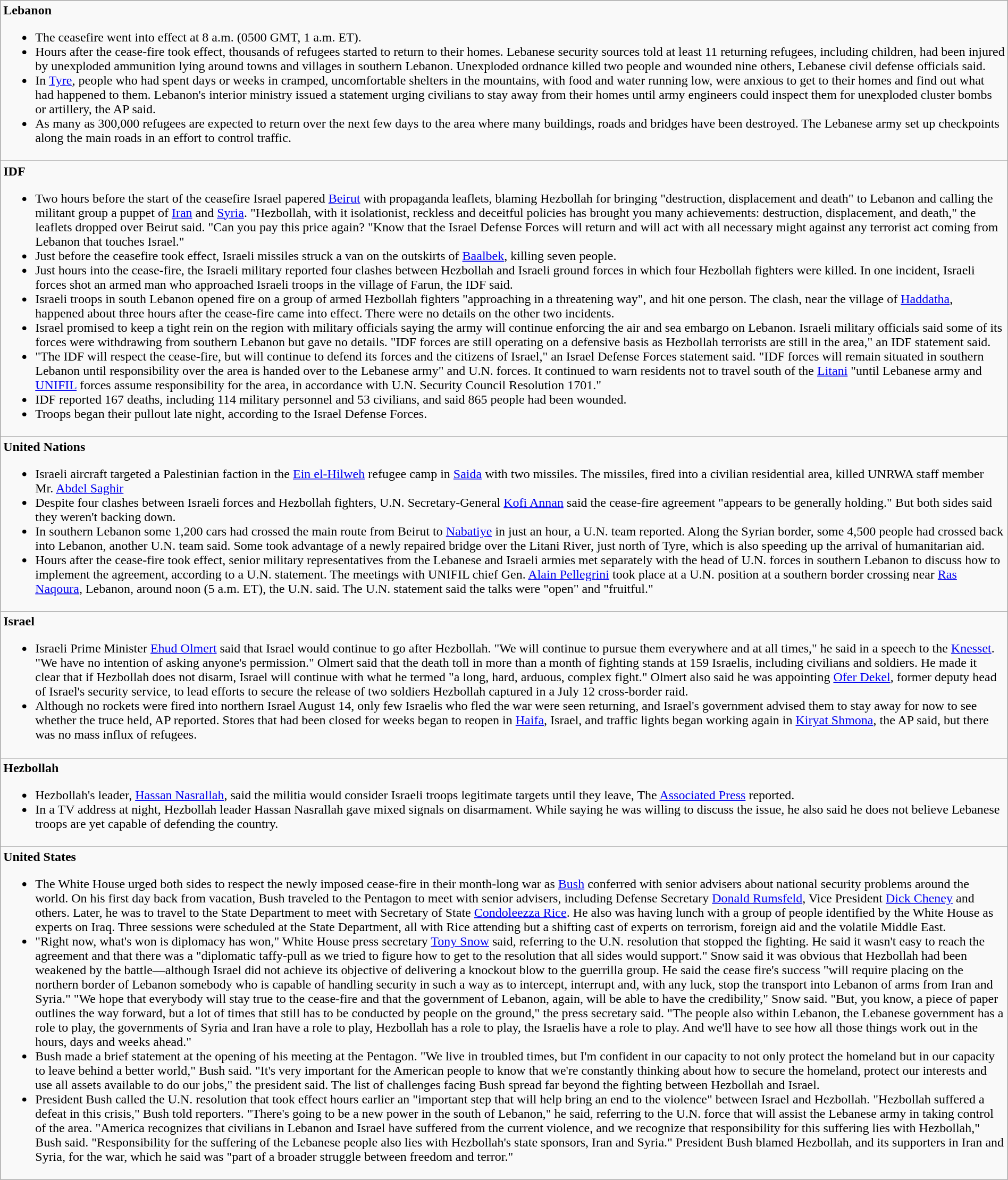<table width="100%" class="wikitable">
<tr>
<td><strong>Lebanon</strong><br><ul><li>The ceasefire went into effect at 8 a.m. (0500 GMT, 1 a.m. ET).</li><li>Hours after the cease-fire took effect, thousands of refugees started to return to their homes. Lebanese security sources told at least 11 returning refugees, including children, had been injured by unexploded ammunition lying around towns and villages in southern Lebanon. Unexploded ordnance killed two people and wounded nine others, Lebanese civil defense officials said.</li><li>In <a href='#'>Tyre</a>, people who had spent days or weeks in cramped, uncomfortable shelters in the mountains, with food and water running low, were anxious to get to their homes and find out what had happened to them. Lebanon's interior ministry issued a statement urging civilians to stay away from their homes until army engineers could inspect them for unexploded cluster bombs or artillery, the AP said.</li><li>As many as 300,000 refugees are expected to return over the next few days to the area where many buildings, roads and bridges have been destroyed. The Lebanese army set up checkpoints along the main roads in an effort to control traffic.</li></ul></td>
</tr>
<tr>
<td><strong>IDF</strong><br><ul><li>Two hours before the start of the ceasefire Israel papered <a href='#'>Beirut</a> with propaganda leaflets, blaming Hezbollah for bringing "destruction, displacement and death" to Lebanon and calling the militant group a puppet of <a href='#'>Iran</a> and <a href='#'>Syria</a>. "Hezbollah, with it isolationist, reckless and deceitful policies has brought you many achievements: destruction, displacement, and death," the leaflets dropped over Beirut said. "Can you pay this price again? "Know that the Israel Defense Forces will return and will act with all necessary might against any terrorist act coming from Lebanon that touches Israel."</li><li>Just before the ceasefire took effect, Israeli missiles struck a van on the outskirts of <a href='#'>Baalbek</a>, killing seven people.</li><li>Just hours into the cease-fire, the Israeli military reported four clashes between Hezbollah and Israeli ground forces in which four Hezbollah fighters were killed. In one incident, Israeli forces shot an armed man who approached Israeli troops in the village of Farun, the IDF said.</li><li>Israeli troops in south Lebanon opened fire on a group of armed Hezbollah fighters "approaching in a threatening way", and hit one person. The clash, near the village of <a href='#'>Haddatha</a>, happened about three hours after the cease-fire came into effect. There were no details on the other two incidents.</li><li>Israel promised to keep a tight rein on the region with military officials saying the army will continue enforcing the air and sea embargo on Lebanon. Israeli military officials said some of its forces were withdrawing from southern Lebanon but gave no details. "IDF forces are still operating on a defensive basis as Hezbollah terrorists are still in the area," an IDF statement said.</li><li>"The IDF will respect the cease-fire, but will continue to defend its forces and the citizens of Israel," an Israel Defense Forces statement said. "IDF forces will remain situated in southern Lebanon until responsibility over the area is handed over to the Lebanese army" and U.N. forces. It continued to warn residents not to travel south of the <a href='#'>Litani</a> "until Lebanese army and <a href='#'>UNIFIL</a> forces assume responsibility for the area, in accordance with U.N. Security Council Resolution 1701."</li><li>IDF reported 167 deaths, including 114 military personnel and 53 civilians, and said 865 people had been wounded.</li><li>Troops began their pullout late night, according to the Israel Defense Forces.</li></ul></td>
</tr>
<tr>
<td><strong>United Nations</strong><br><ul><li>Israeli aircraft targeted a Palestinian faction in the <a href='#'>Ein el-Hilweh</a> refugee camp in <a href='#'>Saida</a> with two missiles. The missiles, fired into a civilian residential area, killed UNRWA staff member Mr. <a href='#'>Abdel Saghir</a></li><li>Despite four clashes between Israeli forces and Hezbollah fighters, U.N. Secretary-General <a href='#'>Kofi Annan</a> said the cease-fire agreement "appears to be generally holding." But both sides said they weren't backing down.</li><li>In southern Lebanon some 1,200 cars had crossed the main route from Beirut to <a href='#'>Nabatiye</a> in just an hour, a U.N. team reported. Along the Syrian border, some 4,500 people had crossed back into Lebanon, another U.N. team said. Some took advantage of a newly repaired bridge over the Litani River, just north of Tyre, which is also speeding up the arrival of humanitarian aid.</li><li>Hours after the cease-fire took effect, senior military representatives from the Lebanese and Israeli armies met separately with the head of U.N. forces in southern Lebanon to discuss how to implement the agreement, according to a U.N. statement. The meetings with UNIFIL chief Gen. <a href='#'>Alain Pellegrini</a> took place at a U.N. position at a southern border crossing near <a href='#'>Ras Naqoura</a>, Lebanon, around noon (5 a.m. ET), the U.N. said. The U.N. statement said the talks were "open" and "fruitful."</li></ul></td>
</tr>
<tr>
<td><strong>Israel</strong><br><ul><li>Israeli Prime Minister <a href='#'>Ehud Olmert</a> said that Israel would continue to go after Hezbollah. "We will continue to pursue them everywhere and at all times," he said in a speech to the <a href='#'>Knesset</a>. "We have no intention of asking anyone's permission." Olmert said that the death toll in more than a month of fighting stands at 159 Israelis, including civilians and soldiers. He made it clear that if Hezbollah does not disarm, Israel will continue with what he termed "a long, hard, arduous, complex fight." Olmert also said he was appointing <a href='#'>Ofer Dekel</a>, former deputy head of Israel's security service, to lead efforts to secure the release of two soldiers Hezbollah captured in a July 12 cross-border raid.</li><li>Although no rockets were fired into northern Israel August 14, only few Israelis who fled the war were seen returning, and Israel's government advised them to stay away for now to see whether the truce held, AP reported. Stores that had been closed for weeks began to reopen in <a href='#'>Haifa</a>, Israel, and traffic lights began working again in <a href='#'>Kiryat Shmona</a>, the AP said, but there was no mass influx of refugees.</li></ul></td>
</tr>
<tr>
<td><strong>Hezbollah</strong><br><ul><li>Hezbollah's leader, <a href='#'>Hassan Nasrallah</a>, said the militia would consider Israeli troops legitimate targets until they leave, The <a href='#'>Associated Press</a> reported.</li><li>In a TV address at night, Hezbollah leader Hassan Nasrallah gave mixed signals on disarmament. While saying he was willing to discuss the issue, he also said he does not believe Lebanese troops are yet capable of defending the country.</li></ul></td>
</tr>
<tr>
<td><strong>United States</strong><br><ul><li>The White House urged both sides to respect the newly imposed cease-fire in their month-long war as <a href='#'>Bush</a> conferred with senior advisers about national security problems around the world. On his first day back from vacation, Bush traveled to the Pentagon to meet with senior advisers, including Defense Secretary <a href='#'>Donald Rumsfeld</a>, Vice President <a href='#'>Dick Cheney</a> and others. Later, he was to travel to the State Department to meet with Secretary of State <a href='#'>Condoleezza Rice</a>. He also was having lunch with a group of people identified by the White House as experts on Iraq. Three sessions were scheduled at the State Department, all with Rice attending but a shifting cast of experts on terrorism, foreign aid and the volatile Middle East.</li><li>"Right now, what's won is diplomacy has won," White House press secretary <a href='#'>Tony Snow</a> said, referring to the U.N. resolution that stopped the fighting. He said it wasn't easy to reach the agreement and that there was a "diplomatic taffy-pull as we tried to figure how to get to the resolution that all sides would support." Snow said it was obvious that Hezbollah had been weakened by the battle—although Israel did not achieve its objective of delivering a knockout blow to the guerrilla group. He said the cease fire's success "will require placing on the northern border of Lebanon somebody who is capable of handling security in such a way as to intercept, interrupt and, with any luck, stop the transport into Lebanon of arms from Iran and Syria." "We hope that everybody will stay true to the cease-fire and that the government of Lebanon, again, will be able to have the credibility," Snow said. "But, you know, a piece of paper outlines the way forward, but a lot of times that still has to be conducted by people on the ground," the press secretary said. "The people also within Lebanon, the Lebanese government has a role to play, the governments of Syria and Iran have a role to play, Hezbollah has a role to play, the Israelis have a role to play. And we'll have to see how all those things work out in the hours, days and weeks ahead."</li><li>Bush made a brief statement at the opening of his meeting at the Pentagon. "We live in troubled times, but I'm confident in our capacity to not only protect the homeland but in our capacity to leave behind a better world," Bush said. "It's very important for the American people to know that we're constantly thinking about how to secure the homeland, protect our interests and use all assets available to do our jobs," the president said. The list of challenges facing Bush spread far beyond the fighting between Hezbollah and Israel.</li><li>President Bush called the U.N. resolution that took effect hours earlier an "important step that will help bring an end to the violence" between Israel and Hezbollah. "Hezbollah suffered a defeat in this crisis," Bush told reporters. "There's going to be a new power in the south of Lebanon," he said, referring to the U.N. force that will assist the Lebanese army in taking control of the area. "America recognizes that civilians in Lebanon and Israel have suffered from the current violence, and we recognize that responsibility for this suffering lies with Hezbollah," Bush said. "Responsibility for the suffering of the Lebanese people also lies with Hezbollah's state sponsors, Iran and Syria." President Bush blamed Hezbollah, and its supporters in Iran and Syria, for the war, which he said was "part of a broader struggle between freedom and terror."</li></ul></td>
</tr>
</table>
